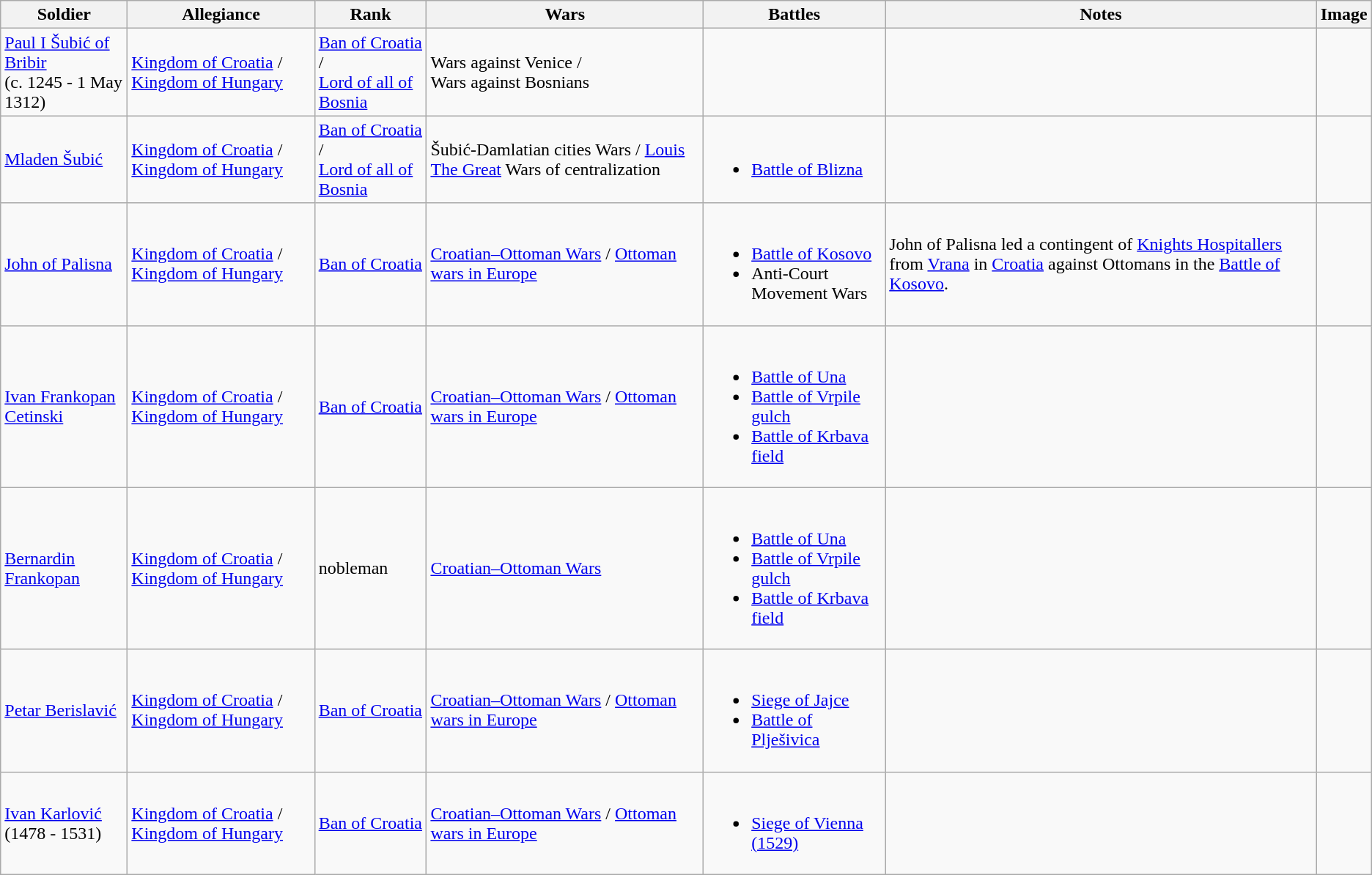<table class="wikitable sortable">
<tr>
<th>Soldier</th>
<th>Allegiance</th>
<th>Rank</th>
<th>Wars</th>
<th>Battles</th>
<th>Notes</th>
<th class="unsortable">Image</th>
</tr>
<tr>
<td><a href='#'>Paul I Šubić of Bribir</a><br>(c. 1245 - 1 May 1312)</td>
<td><a href='#'>Kingdom of Croatia</a> / <a href='#'>Kingdom of Hungary</a></td>
<td><a href='#'>Ban of Croatia</a> /<br><a href='#'>Lord of all of Bosnia</a></td>
<td>Wars against Venice /<br>Wars against Bosnians</td>
<td></td>
<td></td>
<td></td>
</tr>
<tr>
<td><a href='#'>Mladen Šubić</a></td>
<td><a href='#'>Kingdom of Croatia</a> / <a href='#'>Kingdom of Hungary</a></td>
<td><a href='#'>Ban of Croatia</a> /<br><a href='#'>Lord of all of Bosnia</a></td>
<td>Šubić-Damlatian cities Wars  / <a href='#'>Louis The Great</a> Wars of centralization</td>
<td><br><ul><li><a href='#'>Battle of Blizna</a></li></ul></td>
<td></td>
<td></td>
</tr>
<tr>
<td><a href='#'>John of Palisna</a></td>
<td><a href='#'>Kingdom of Croatia</a> / <a href='#'>Kingdom of Hungary</a></td>
<td><a href='#'>Ban of Croatia</a></td>
<td><a href='#'>Croatian–Ottoman Wars</a> / <a href='#'>Ottoman wars in Europe</a></td>
<td><br><ul><li><a href='#'>Battle of Kosovo</a></li><li>Anti-Court Movement Wars</li></ul></td>
<td>John of Palisna led a contingent of <a href='#'>Knights Hospitallers</a> from <a href='#'>Vrana</a> in <a href='#'>Croatia</a> against Ottomans in the <a href='#'>Battle of Kosovo</a>.</td>
<td></td>
</tr>
<tr>
<td><a href='#'>Ivan Frankopan Cetinski</a><br></td>
<td><a href='#'>Kingdom of Croatia</a> / <a href='#'>Kingdom of Hungary</a></td>
<td><a href='#'>Ban of Croatia</a></td>
<td><a href='#'>Croatian–Ottoman Wars</a> / <a href='#'>Ottoman wars in Europe</a></td>
<td><br><ul><li><a href='#'>Battle of Una</a></li><li><a href='#'>Battle of Vrpile gulch</a></li><li><a href='#'>Battle of Krbava field</a></li></ul></td>
<td></td>
<td></td>
</tr>
<tr>
<td><a href='#'>Bernardin Frankopan</a></td>
<td><a href='#'>Kingdom of Croatia</a> / <a href='#'>Kingdom of Hungary</a></td>
<td>nobleman</td>
<td><a href='#'>Croatian–Ottoman Wars</a></td>
<td><br><ul><li><a href='#'>Battle of Una</a></li><li><a href='#'>Battle of Vrpile gulch</a></li><li><a href='#'>Battle of Krbava field</a></li></ul></td>
<td></td>
<td></td>
</tr>
<tr>
<td><a href='#'>Petar Berislavić</a></td>
<td><a href='#'>Kingdom of Croatia</a> / <a href='#'>Kingdom of Hungary</a></td>
<td><a href='#'>Ban of Croatia</a></td>
<td><a href='#'>Croatian–Ottoman Wars</a> / <a href='#'>Ottoman wars in Europe</a></td>
<td><br><ul><li><a href='#'>Siege of Jajce</a></li><li><a href='#'>Battle of Plješivica</a></li></ul></td>
<td></td>
<td></td>
</tr>
<tr>
<td><a href='#'>Ivan Karlović</a><br>(1478 - 1531)</td>
<td><a href='#'>Kingdom of Croatia</a> / <a href='#'>Kingdom of Hungary</a></td>
<td><a href='#'>Ban of Croatia</a></td>
<td><a href='#'>Croatian–Ottoman Wars</a> / <a href='#'>Ottoman wars in Europe</a></td>
<td><br><ul><li><a href='#'>Siege of Vienna (1529)</a></li></ul></td>
<td></td>
<td></td>
</tr>
</table>
